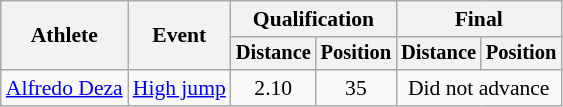<table class=wikitable style="font-size:90%">
<tr>
<th rowspan="2">Athlete</th>
<th rowspan="2">Event</th>
<th colspan="2">Qualification</th>
<th colspan="2">Final</th>
</tr>
<tr style="font-size:95%">
<th>Distance</th>
<th>Position</th>
<th>Distance</th>
<th>Position</th>
</tr>
<tr align=center>
<td align=left><a href='#'>Alfredo Deza</a></td>
<td align=left><a href='#'>High jump</a></td>
<td>2.10</td>
<td>35</td>
<td colspan=2>Did not advance</td>
</tr>
</table>
